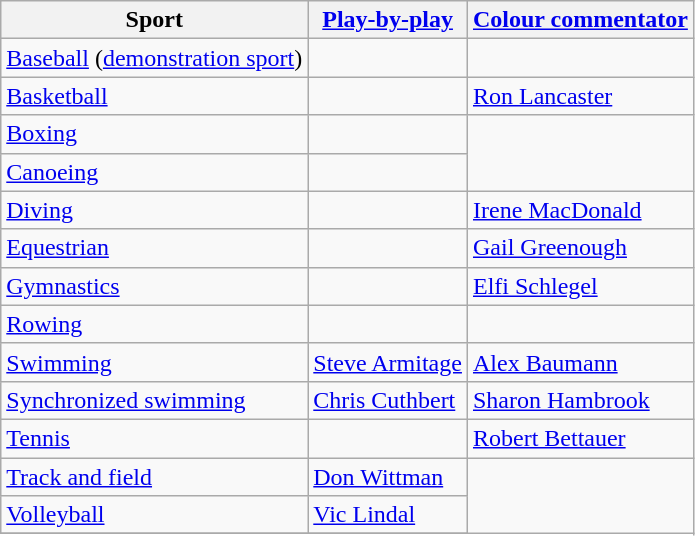<table class="wikitable">
<tr>
<th>Sport</th>
<th><a href='#'>Play-by-play</a></th>
<th><a href='#'>Colour commentator</a></th>
</tr>
<tr>
<td><a href='#'>Baseball</a>  (<a href='#'>demonstration sport</a>)</td>
<td></td>
</tr>
<tr>
<td><a href='#'>Basketball</a></td>
<td></td>
<td><a href='#'>Ron Lancaster</a></td>
</tr>
<tr>
<td><a href='#'>Boxing</a></td>
<td></td>
</tr>
<tr>
<td><a href='#'>Canoeing</a></td>
<td></td>
</tr>
<tr>
<td><a href='#'>Diving</a></td>
<td></td>
<td><a href='#'>Irene MacDonald</a></td>
</tr>
<tr>
<td><a href='#'>Equestrian</a></td>
<td></td>
<td><a href='#'>Gail Greenough</a></td>
</tr>
<tr>
<td><a href='#'>Gymnastics</a></td>
<td></td>
<td><a href='#'>Elfi Schlegel</a></td>
</tr>
<tr>
<td><a href='#'>Rowing</a></td>
<td></td>
</tr>
<tr>
<td><a href='#'>Swimming</a></td>
<td><a href='#'>Steve Armitage</a></td>
<td><a href='#'>Alex Baumann</a></td>
</tr>
<tr>
<td><a href='#'>Synchronized swimming</a></td>
<td><a href='#'>Chris Cuthbert</a></td>
<td><a href='#'>Sharon Hambrook</a></td>
</tr>
<tr>
<td><a href='#'>Tennis</a></td>
<td></td>
<td><a href='#'>Robert Bettauer</a></td>
</tr>
<tr>
<td><a href='#'>Track and field</a></td>
<td><a href='#'>Don Wittman</a></td>
</tr>
<tr>
<td><a href='#'>Volleyball</a></td>
<td><a href='#'>Vic Lindal</a></td>
</tr>
<tr>
</tr>
</table>
